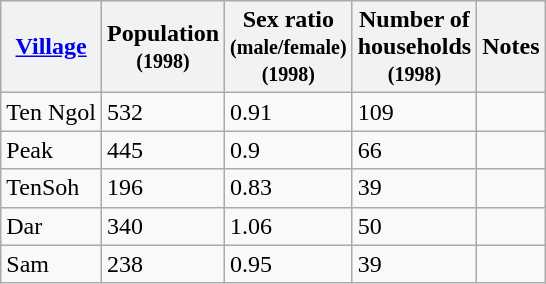<table class="wikitable">
<tr>
<th><a href='#'>Village</a></th>
<th>Population<br><small>(1998)</small></th>
<th>Sex ratio<br><small>(male/female)</small><br><small>(1998)</small></th>
<th>Number of<br>households<br><small>(1998)</small></th>
<th>Notes</th>
</tr>
<tr>
<td>Ten Ngol</td>
<td>532</td>
<td>0.91</td>
<td>109</td>
<td></td>
</tr>
<tr>
<td>Peak</td>
<td>445</td>
<td>0.9</td>
<td>66</td>
<td></td>
</tr>
<tr>
<td>TenSoh</td>
<td>196</td>
<td>0.83</td>
<td>39</td>
<td></td>
</tr>
<tr>
<td>Dar</td>
<td>340</td>
<td>1.06</td>
<td>50</td>
<td></td>
</tr>
<tr>
<td>Sam</td>
<td>238</td>
<td>0.95</td>
<td>39</td>
<td></td>
</tr>
</table>
